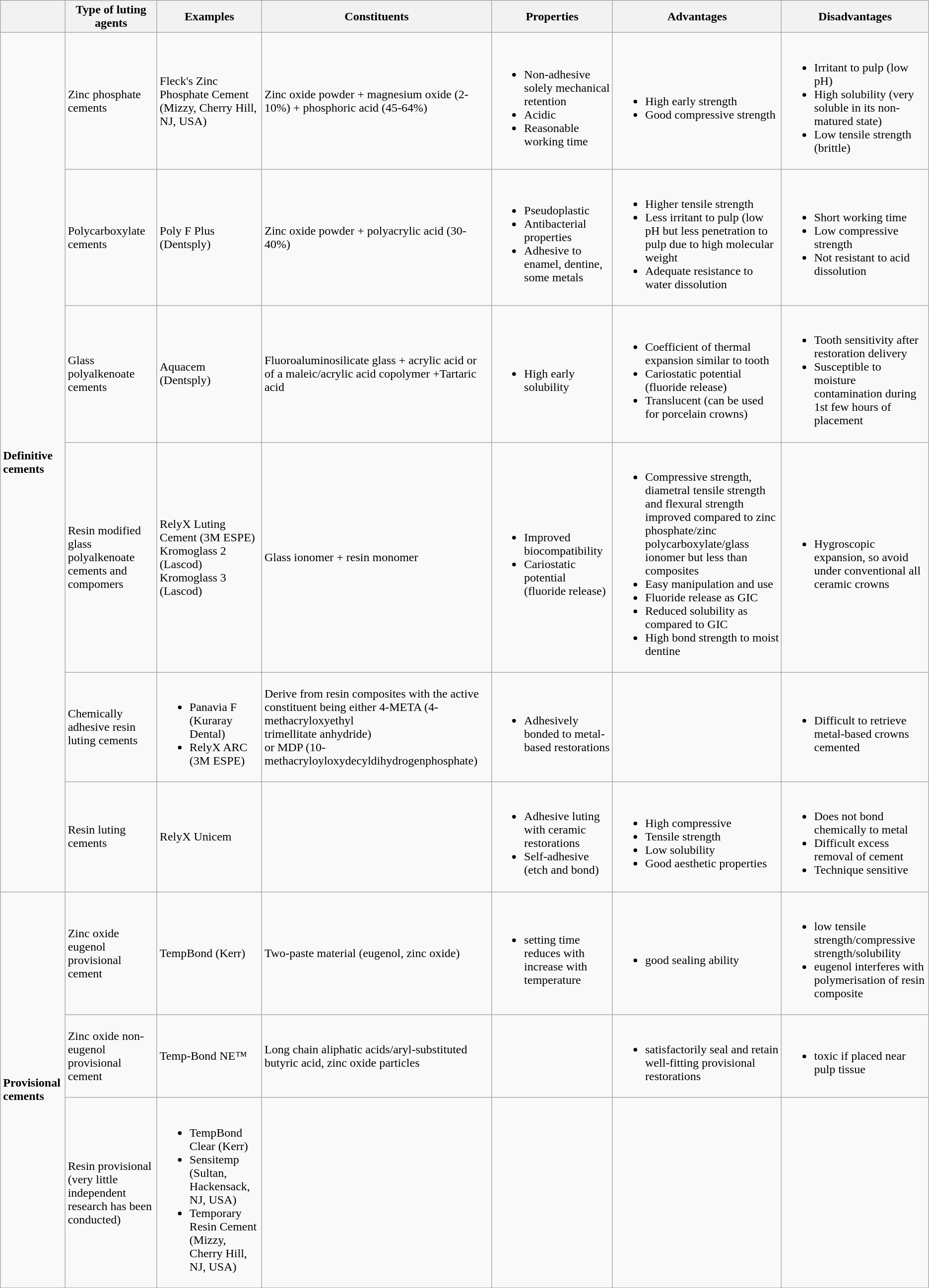<table class="wikitable sortable mw-collapsible">
<tr>
<th></th>
<th>Type of luting agents</th>
<th>Examples</th>
<th>Constituents</th>
<th>Properties</th>
<th>Advantages</th>
<th>Disadvantages</th>
</tr>
<tr>
<td rowspan="6"><strong>Definitive cements</strong></td>
<td>Zinc phosphate cements</td>
<td>Fleck's Zinc Phosphate Cement (Mizzy, Cherry Hill, NJ, USA)</td>
<td>Zinc oxide powder + magnesium oxide (2-10%) + phosphoric acid (45-64%)</td>
<td><br><ul><li>Non-adhesive solely mechanical retention</li><li>Acidic</li><li>Reasonable working time</li></ul></td>
<td><br><ul><li>High early strength</li><li>Good compressive strength</li></ul></td>
<td><br><ul><li>Irritant to pulp (low pH)</li><li>High solubility (very soluble in its non-matured state)</li><li>Low tensile strength (brittle)</li></ul></td>
</tr>
<tr>
<td>Polycarboxylate cements</td>
<td>Poly F Plus (Dentsply)</td>
<td>Zinc oxide powder + polyacrylic acid (30-40%)</td>
<td><br><ul><li>Pseudoplastic</li><li>Antibacterial properties</li><li>Adhesive to enamel, dentine, some metals</li></ul></td>
<td><br><ul><li>Higher tensile strength</li><li>Less irritant to pulp (low pH but less penetration to pulp due to high molecular weight</li><li>Adequate resistance to water dissolution</li></ul></td>
<td><br><ul><li>Short working time</li><li>Low compressive strength</li><li>Not resistant to acid dissolution</li></ul></td>
</tr>
<tr>
<td>Glass polyalkenoate cements</td>
<td>Aquacem (Dentsply)</td>
<td>Fluoroaluminosilicate glass + acrylic acid or of a maleic/acrylic acid copolymer +Tartaric acid</td>
<td><br><ul><li>High early solubility</li></ul></td>
<td><br><ul><li>Coefficient of thermal expansion similar to tooth</li><li>Cariostatic potential (fluoride release)</li><li>Translucent (can be used for porcelain crowns)</li></ul></td>
<td><br><ul><li>Tooth sensitivity after restoration delivery</li><li>Susceptible to moisture contamination during 1st few hours of placement</li></ul></td>
</tr>
<tr>
<td>Resin modified glass polyalkenoate cements and compomers</td>
<td>RelyX Luting Cement (3M ESPE)<br>Kromoglass 2 (Lascod)
Kromoglass 3 (Lascod)</td>
<td>Glass ionomer + resin monomer</td>
<td><br><ul><li>Improved biocompatibility</li><li>Cariostatic potential (fluoride release)</li></ul></td>
<td><br><ul><li>Compressive strength, diametral tensile strength and flexural strength improved compared to zinc phosphate/zinc polycarboxylate/glass ionomer but less than composites</li><li>Easy manipulation and use</li><li>Fluoride release as GIC</li><li>Reduced solubility as compared to GIC</li><li>High bond strength to moist dentine</li></ul></td>
<td><br><ul><li>Hygroscopic expansion, so avoid under conventional all ceramic crowns</li></ul></td>
</tr>
<tr>
<td>Chemically adhesive resin luting cements</td>
<td><br><ul><li>Panavia F (Kuraray Dental)</li><li>RelyX ARC (3M ESPE)</li></ul></td>
<td>Derive from resin composites with the active constituent being either 4-META (4-methacryloxyethyl<br>trimellitate anhydride)<br>or MDP (10-<br>methacryloyloxydecyldihydrogenphosphate)</td>
<td><br><ul><li>Adhesively bonded to metal-based restorations</li></ul></td>
<td></td>
<td><br><ul><li>Difficult to retrieve metal-based crowns cemented</li></ul></td>
</tr>
<tr>
<td>Resin luting cements</td>
<td>RelyX Unicem</td>
<td></td>
<td><br><ul><li>Adhesive luting with ceramic restorations</li><li>Self-adhesive (etch and bond)</li></ul></td>
<td><br><ul><li>High compressive</li><li>Tensile strength</li><li>Low solubility</li><li>Good aesthetic properties</li></ul></td>
<td><br><ul><li>Does not bond chemically to metal</li><li>Difficult excess removal of cement</li><li>Technique sensitive</li></ul></td>
</tr>
<tr>
<td rowspan="3"><strong>Provisional cements</strong></td>
<td>Zinc oxide eugenol provisional cement</td>
<td>TempBond (Kerr)</td>
<td>Two-paste material (eugenol, zinc oxide)</td>
<td><br><ul><li>setting time reduces with increase with temperature</li></ul></td>
<td><br><ul><li>good sealing ability</li></ul></td>
<td><br><ul><li>low tensile strength/compressive strength/solubility</li><li>eugenol interferes with polymerisation of resin composite</li></ul></td>
</tr>
<tr>
<td>Zinc oxide non-eugenol provisional cement</td>
<td>Temp-Bond NE™</td>
<td>Long chain aliphatic acids/aryl-substituted butyric acid, zinc oxide particles</td>
<td></td>
<td><br><ul><li>satisfactorily seal and retain well-fitting provisional restorations</li></ul></td>
<td><br><ul><li>toxic if placed near pulp tissue</li></ul></td>
</tr>
<tr>
<td>Resin provisional<br>(very little independent research has been conducted)</td>
<td><br><ul><li>TempBond Clear (Kerr)</li><li>Sensitemp (Sultan, Hackensack, NJ, USA)</li><li>Temporary Resin Cement (Mizzy, Cherry Hill, NJ, USA)</li></ul></td>
<td></td>
<td></td>
<td></td>
<td></td>
</tr>
</table>
